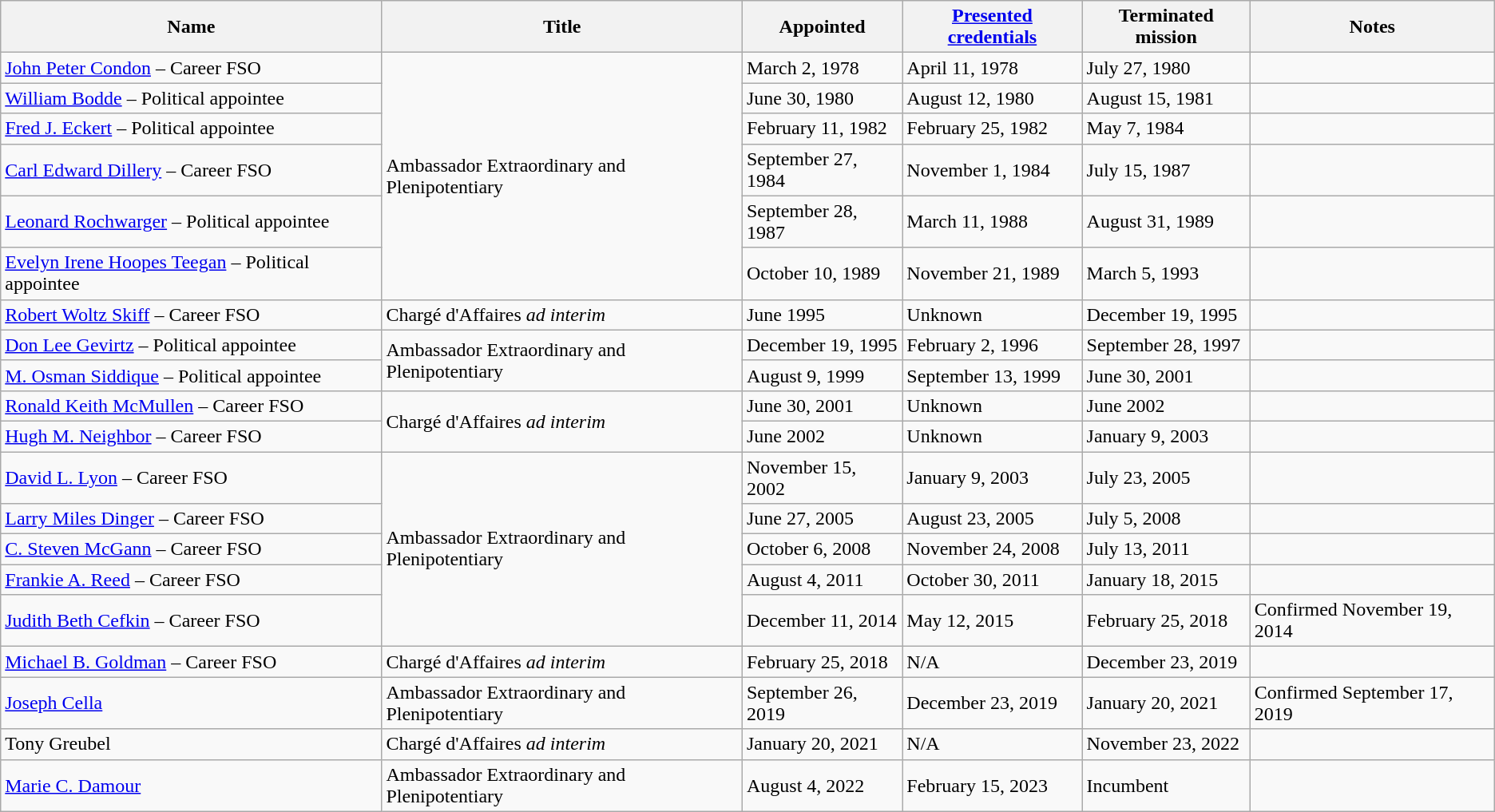<table class="wikitable">
<tr>
<th>Name</th>
<th>Title</th>
<th>Appointed</th>
<th><a href='#'>Presented credentials</a></th>
<th>Terminated mission</th>
<th>Notes</th>
</tr>
<tr>
<td><a href='#'>John Peter Condon</a> – Career FSO</td>
<td rowspan="6">Ambassador Extraordinary and Plenipotentiary</td>
<td>March 2, 1978</td>
<td>April 11, 1978</td>
<td>July 27, 1980</td>
<td></td>
</tr>
<tr>
<td><a href='#'>William Bodde</a> – Political appointee</td>
<td>June 30, 1980</td>
<td>August 12, 1980</td>
<td>August 15, 1981</td>
<td></td>
</tr>
<tr>
<td><a href='#'>Fred J. Eckert</a> – Political appointee</td>
<td>February 11, 1982</td>
<td>February 25, 1982</td>
<td>May 7, 1984</td>
<td></td>
</tr>
<tr>
<td><a href='#'>Carl Edward Dillery</a> – Career FSO</td>
<td>September 27, 1984</td>
<td>November 1, 1984</td>
<td>July 15, 1987</td>
<td></td>
</tr>
<tr>
<td><a href='#'>Leonard Rochwarger</a> – Political appointee</td>
<td>September 28, 1987</td>
<td>March 11, 1988</td>
<td>August 31, 1989</td>
<td></td>
</tr>
<tr>
<td><a href='#'>Evelyn Irene Hoopes Teegan</a> – Political appointee</td>
<td>October 10, 1989</td>
<td>November 21, 1989</td>
<td>March 5, 1993</td>
<td></td>
</tr>
<tr>
<td><a href='#'>Robert Woltz Skiff</a> – Career FSO</td>
<td>Chargé d'Affaires <em>ad interim</em></td>
<td>June 1995</td>
<td>Unknown</td>
<td>December 19, 1995</td>
<td></td>
</tr>
<tr>
<td><a href='#'>Don Lee Gevirtz</a> – Political appointee</td>
<td rowspan="2">Ambassador Extraordinary and Plenipotentiary</td>
<td>December 19, 1995</td>
<td>February 2, 1996</td>
<td>September 28, 1997</td>
<td></td>
</tr>
<tr>
<td><a href='#'>M. Osman Siddique</a> – Political appointee</td>
<td>August 9, 1999</td>
<td>September 13, 1999</td>
<td>June 30, 2001</td>
<td></td>
</tr>
<tr>
<td><a href='#'>Ronald Keith McMullen</a> – Career FSO</td>
<td rowspan="2">Chargé d'Affaires <em>ad interim</em></td>
<td>June 30, 2001</td>
<td>Unknown</td>
<td>June 2002</td>
<td></td>
</tr>
<tr>
<td><a href='#'>Hugh M. Neighbor</a> – Career FSO</td>
<td>June 2002</td>
<td>Unknown</td>
<td>January 9, 2003</td>
<td></td>
</tr>
<tr>
<td><a href='#'>David L. Lyon</a> – Career FSO</td>
<td rowspan="5">Ambassador Extraordinary and Plenipotentiary</td>
<td>November 15, 2002</td>
<td>January 9, 2003</td>
<td>July 23, 2005</td>
<td></td>
</tr>
<tr>
<td><a href='#'>Larry Miles Dinger</a> – Career FSO</td>
<td>June 27, 2005</td>
<td>August 23, 2005</td>
<td>July 5, 2008</td>
<td></td>
</tr>
<tr>
<td><a href='#'>C. Steven McGann</a> – Career FSO</td>
<td>October 6, 2008</td>
<td>November 24, 2008</td>
<td>July 13, 2011</td>
<td></td>
</tr>
<tr>
<td><a href='#'>Frankie A. Reed</a> – Career FSO</td>
<td>August 4, 2011</td>
<td>October 30, 2011</td>
<td>January 18, 2015</td>
<td></td>
</tr>
<tr>
<td><a href='#'>Judith Beth Cefkin</a> – Career FSO</td>
<td>December 11, 2014</td>
<td>May 12, 2015</td>
<td>February 25, 2018</td>
<td>Confirmed November 19, 2014</td>
</tr>
<tr>
<td><a href='#'>Michael B. Goldman</a> – Career FSO</td>
<td>Chargé d'Affaires <em>ad interim</em></td>
<td>February 25, 2018</td>
<td>N/A</td>
<td>December 23, 2019</td>
<td></td>
</tr>
<tr>
<td><a href='#'>Joseph Cella</a></td>
<td>Ambassador Extraordinary and Plenipotentiary</td>
<td>September 26, 2019</td>
<td>December 23, 2019</td>
<td>January 20, 2021</td>
<td>Confirmed September 17, 2019</td>
</tr>
<tr>
<td>Tony Greubel</td>
<td>Chargé d'Affaires <em>ad interim</em></td>
<td>January 20, 2021</td>
<td>N/A</td>
<td>November 23, 2022</td>
<td></td>
</tr>
<tr>
<td><a href='#'>Marie C. Damour</a></td>
<td>Ambassador Extraordinary and Plenipotentiary</td>
<td>August 4, 2022</td>
<td>February 15, 2023</td>
<td>Incumbent</td>
<td></td>
</tr>
</table>
